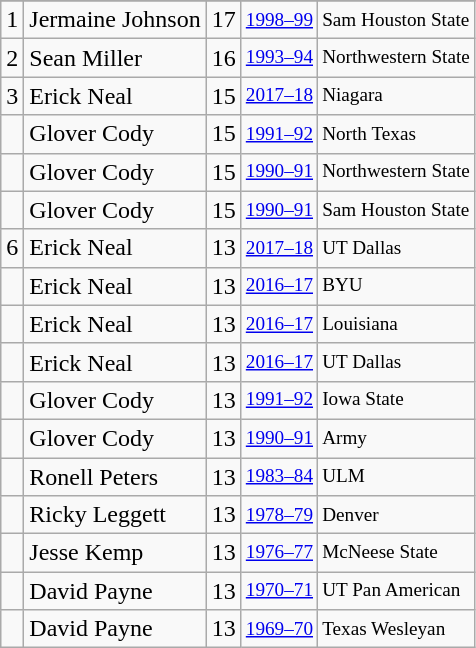<table class="wikitable">
<tr>
</tr>
<tr>
<td>1</td>
<td>Jermaine Johnson</td>
<td>17</td>
<td style="font-size:80%;"><a href='#'>1998–99</a></td>
<td style="font-size:80%;">Sam Houston State</td>
</tr>
<tr>
<td>2</td>
<td>Sean Miller</td>
<td>16</td>
<td style="font-size:80%;"><a href='#'>1993–94</a></td>
<td style="font-size:80%;">Northwestern State</td>
</tr>
<tr>
<td>3</td>
<td>Erick Neal</td>
<td>15</td>
<td style="font-size:80%;"><a href='#'>2017–18</a></td>
<td style="font-size:80%;">Niagara</td>
</tr>
<tr>
<td></td>
<td>Glover Cody</td>
<td>15</td>
<td style="font-size:80%;"><a href='#'>1991–92</a></td>
<td style="font-size:80%;">North Texas</td>
</tr>
<tr>
<td></td>
<td>Glover Cody</td>
<td>15</td>
<td style="font-size:80%;"><a href='#'>1990–91</a></td>
<td style="font-size:80%;">Northwestern State</td>
</tr>
<tr>
<td></td>
<td>Glover Cody</td>
<td>15</td>
<td style="font-size:80%;"><a href='#'>1990–91</a></td>
<td style="font-size:80%;">Sam Houston State</td>
</tr>
<tr>
<td>6</td>
<td>Erick Neal</td>
<td>13</td>
<td style="font-size:80%;"><a href='#'>2017–18</a></td>
<td style="font-size:80%;">UT Dallas</td>
</tr>
<tr>
<td></td>
<td>Erick Neal</td>
<td>13</td>
<td style="font-size:80%;"><a href='#'>2016–17</a></td>
<td style="font-size:80%;">BYU</td>
</tr>
<tr>
<td></td>
<td>Erick Neal</td>
<td>13</td>
<td style="font-size:80%;"><a href='#'>2016–17</a></td>
<td style="font-size:80%;">Louisiana</td>
</tr>
<tr>
<td></td>
<td>Erick Neal</td>
<td>13</td>
<td style="font-size:80%;"><a href='#'>2016–17</a></td>
<td style="font-size:80%;">UT Dallas</td>
</tr>
<tr>
<td></td>
<td>Glover Cody</td>
<td>13</td>
<td style="font-size:80%;"><a href='#'>1991–92</a></td>
<td style="font-size:80%;">Iowa State</td>
</tr>
<tr>
<td></td>
<td>Glover Cody</td>
<td>13</td>
<td style="font-size:80%;"><a href='#'>1990–91</a></td>
<td style="font-size:80%;">Army</td>
</tr>
<tr>
<td></td>
<td>Ronell Peters</td>
<td>13</td>
<td style="font-size:80%;"><a href='#'>1983–84</a></td>
<td style="font-size:80%;">ULM</td>
</tr>
<tr>
<td></td>
<td>Ricky Leggett</td>
<td>13</td>
<td style="font-size:80%;"><a href='#'>1978–79</a></td>
<td style="font-size:80%;">Denver</td>
</tr>
<tr>
<td></td>
<td>Jesse Kemp</td>
<td>13</td>
<td style="font-size:80%;"><a href='#'>1976–77</a></td>
<td style="font-size:80%;">McNeese State</td>
</tr>
<tr>
<td></td>
<td>David Payne</td>
<td>13</td>
<td style="font-size:80%;"><a href='#'>1970–71</a></td>
<td style="font-size:80%;">UT Pan American</td>
</tr>
<tr>
<td></td>
<td>David Payne</td>
<td>13</td>
<td style="font-size:80%;"><a href='#'>1969–70</a></td>
<td style="font-size:80%;">Texas Wesleyan</td>
</tr>
</table>
